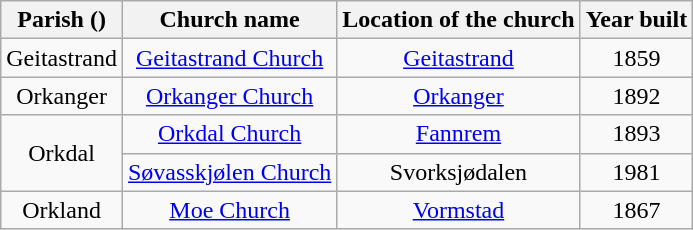<table class="wikitable" style="text-align:center">
<tr>
<th>Parish ()</th>
<th>Church name</th>
<th>Location of the church</th>
<th>Year built</th>
</tr>
<tr>
<td>Geitastrand</td>
<td><a href='#'>Geitastrand Church</a></td>
<td><a href='#'>Geitastrand</a></td>
<td>1859</td>
</tr>
<tr>
<td>Orkanger</td>
<td><a href='#'>Orkanger Church</a></td>
<td><a href='#'>Orkanger</a></td>
<td>1892</td>
</tr>
<tr>
<td rowspan="2">Orkdal</td>
<td><a href='#'>Orkdal Church</a></td>
<td><a href='#'>Fannrem</a></td>
<td>1893</td>
</tr>
<tr>
<td><a href='#'>Søvasskjølen Church</a></td>
<td>Svorksjødalen</td>
<td>1981</td>
</tr>
<tr>
<td>Orkland</td>
<td><a href='#'>Moe Church</a></td>
<td><a href='#'>Vormstad</a></td>
<td>1867</td>
</tr>
</table>
